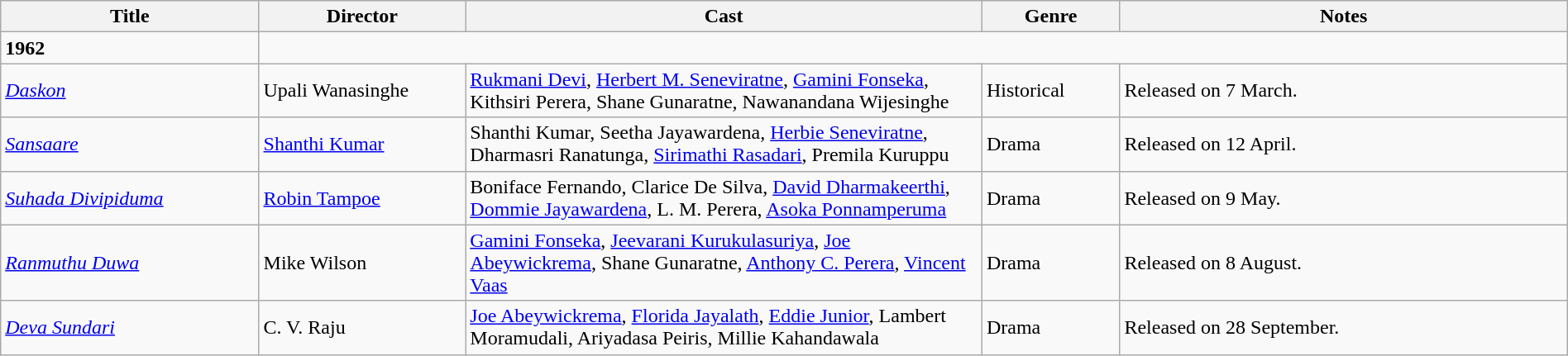<table class="wikitable" width="100%">
<tr>
<th width=15%>Title</th>
<th width=12%>Director</th>
<th width=30%>Cast</th>
<th width=8%>Genre</th>
<th width=26%>Notes</th>
</tr>
<tr>
<td><strong>1962</strong></td>
</tr>
<tr>
<td><em><a href='#'>Daskon</a></em></td>
<td>Upali Wanasinghe</td>
<td><a href='#'>Rukmani Devi</a>, <a href='#'>Herbert M. Seneviratne</a>, <a href='#'>Gamini Fonseka</a>, Kithsiri Perera, Shane Gunaratne, Nawanandana Wijesinghe</td>
<td>Historical</td>
<td>Released on 7 March.</td>
</tr>
<tr>
<td><em><a href='#'>Sansaare</a></em></td>
<td><a href='#'>Shanthi Kumar</a></td>
<td>Shanthi Kumar, Seetha Jayawardena, <a href='#'>Herbie Seneviratne</a>, Dharmasri Ranatunga, <a href='#'>Sirimathi Rasadari</a>, Premila Kuruppu</td>
<td>Drama</td>
<td>Released on 12 April.</td>
</tr>
<tr>
<td><em><a href='#'>Suhada Divipiduma</a></em></td>
<td><a href='#'>Robin Tampoe</a></td>
<td>Boniface Fernando, Clarice De Silva, <a href='#'>David Dharmakeerthi</a>, <a href='#'>Dommie Jayawardena</a>, L. M. Perera, <a href='#'>Asoka Ponnamperuma</a></td>
<td>Drama</td>
<td>Released on 9 May.</td>
</tr>
<tr>
<td><em><a href='#'>Ranmuthu Duwa</a></em></td>
<td>Mike Wilson</td>
<td><a href='#'>Gamini Fonseka</a>, <a href='#'>Jeevarani Kurukulasuriya</a>, <a href='#'>Joe Abeywickrema</a>, Shane Gunaratne, <a href='#'>Anthony C. Perera</a>, <a href='#'>Vincent Vaas</a></td>
<td>Drama</td>
<td>Released on 8 August.</td>
</tr>
<tr>
<td><em><a href='#'>Deva Sundari</a></em></td>
<td>C. V. Raju</td>
<td><a href='#'>Joe Abeywickrema</a>, <a href='#'>Florida Jayalath</a>, <a href='#'>Eddie Junior</a>, Lambert Moramudali, Ariyadasa Peiris, Millie Kahandawala</td>
<td>Drama</td>
<td>Released on 28 September.</td>
</tr>
</table>
